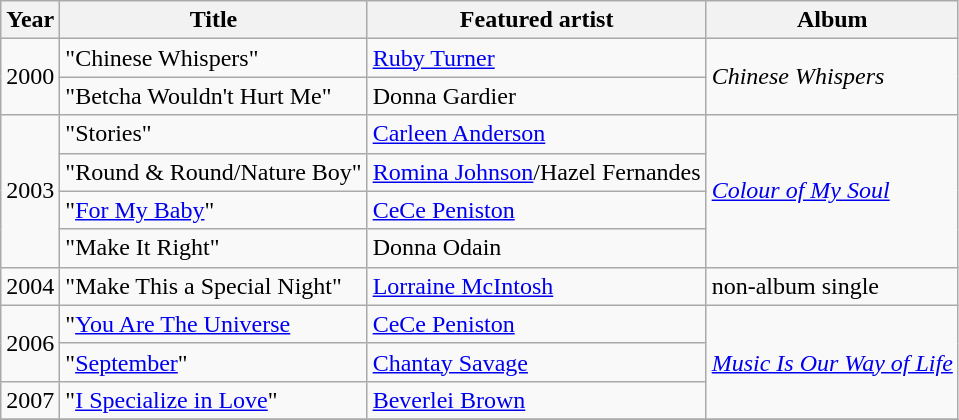<table class="wikitable" style="text-align:left;">
<tr>
<th>Year</th>
<th>Title</th>
<th>Featured artist</th>
<th>Album</th>
</tr>
<tr>
<td rowspan="2">2000</td>
<td>"Chinese Whispers"</td>
<td><a href='#'>Ruby Turner</a></td>
<td rowspan="2"><em>Chinese Whispers</em></td>
</tr>
<tr>
<td>"Betcha Wouldn't Hurt Me"</td>
<td>Donna Gardier</td>
</tr>
<tr>
<td rowspan="4">2003</td>
<td>"Stories"</td>
<td><a href='#'>Carleen Anderson</a></td>
<td rowspan="4"><em><a href='#'>Colour of My Soul</a></em></td>
</tr>
<tr>
<td>"Round & Round/Nature Boy"</td>
<td><a href='#'>Romina Johnson</a>/Hazel Fernandes</td>
</tr>
<tr>
<td>"<a href='#'>For My Baby</a>"</td>
<td><a href='#'>CeCe Peniston</a></td>
</tr>
<tr>
<td>"Make It Right"</td>
<td>Donna Odain</td>
</tr>
<tr>
<td>2004</td>
<td>"Make This a Special Night"</td>
<td><a href='#'>Lorraine McIntosh</a></td>
<td>non-album single</td>
</tr>
<tr>
<td rowspan="2">2006</td>
<td>"<a href='#'>You Are The Universe</a></td>
<td><a href='#'>CeCe Peniston</a></td>
<td rowspan="3"><em><a href='#'>Music Is Our Way of Life</a></em></td>
</tr>
<tr>
<td>"<a href='#'>September</a>"</td>
<td><a href='#'>Chantay Savage</a></td>
</tr>
<tr>
<td>2007</td>
<td>"<a href='#'>I Specialize in Love</a>"</td>
<td><a href='#'>Beverlei Brown</a></td>
</tr>
<tr>
</tr>
</table>
